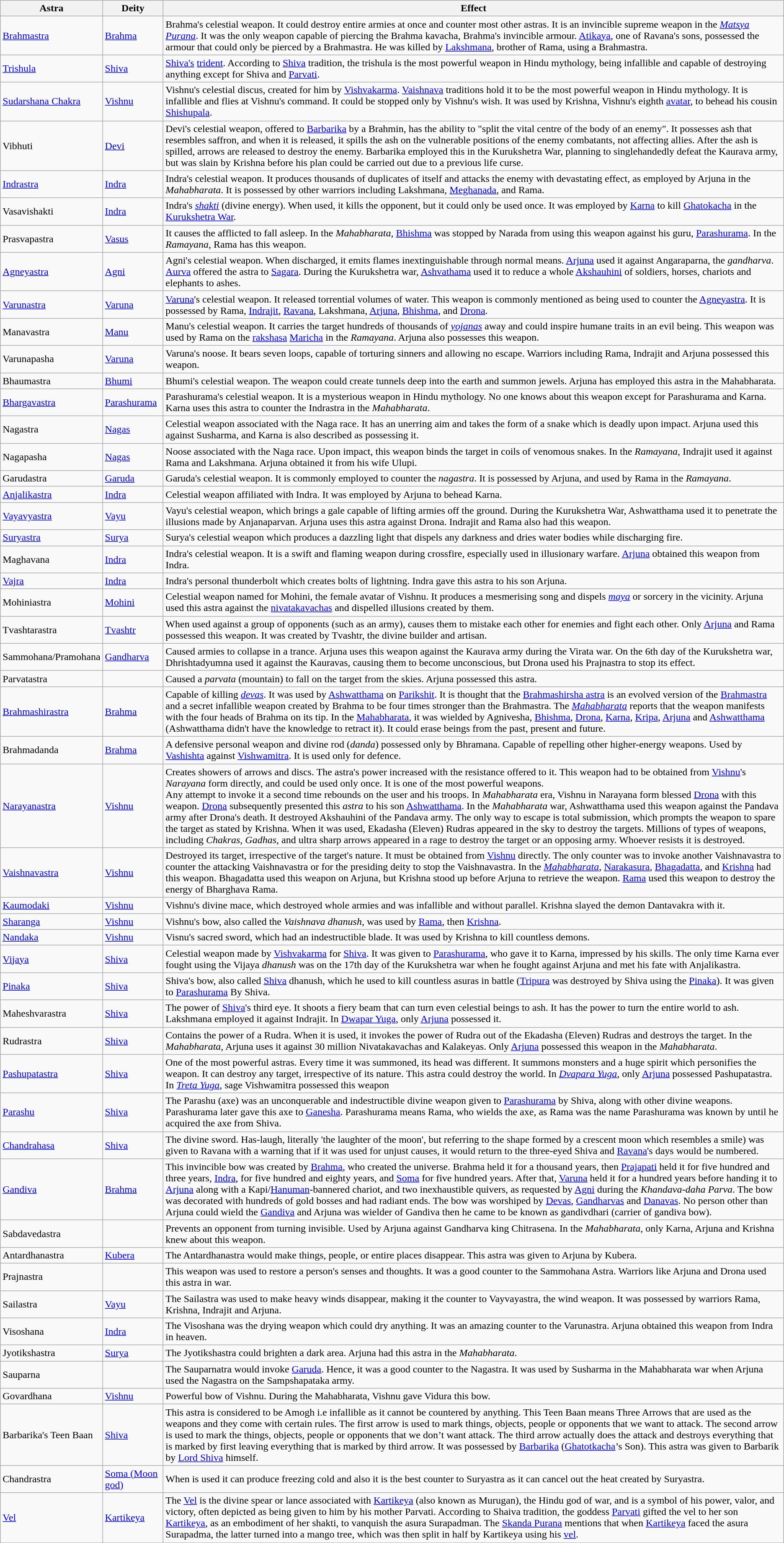<table class="wikitable sortable">
<tr>
<th>Astra</th>
<th>Deity</th>
<th>Effect</th>
</tr>
<tr>
<td><a href='#'>Brahmastra</a></td>
<td><a href='#'>Brahma</a></td>
<td>Brahma's celestial weapon. It could destroy entire armies at once and counter most other astras. It is an invincible supreme weapon in the <em><a href='#'>Matsya Purana</a></em>. It was the only weapon capable of piercing the Brahma kavacha, Brahma's invincible armour. <a href='#'>Atikaya</a>, one of Ravana's sons, possessed the armour that could only be pierced by a Brahmastra. He was killed by <a href='#'>Lakshmana</a>, brother of Rama, using a Brahmastra.</td>
</tr>
<tr>
<td><a href='#'>Trishula</a></td>
<td><a href='#'>Shiva</a></td>
<td><a href='#'>Shiva's</a> <a href='#'>trident</a>. According to <a href='#'>Shiva</a> tradition, the trishula is the most powerful weapon in Hindu mythology, being infallible and capable of destroying anything except for Shiva and <a href='#'>Parvati</a>.</td>
</tr>
<tr>
<td><a href='#'>Sudarshana Chakra</a></td>
<td><a href='#'>Vishnu</a></td>
<td>Vishnu's celestial discus, created for him by <a href='#'>Vishvakarma</a>. <a href='#'>Vaishnava</a> traditions hold it to be the most powerful weapon in Hindu mythology. It is infallible and flies at Vishnu's command. It could be stopped only by Vishnu's wish. It was used by Krishna, Vishnu's eighth <a href='#'>avatar</a>, to behead his cousin <a href='#'>Shishupala</a>.</td>
</tr>
<tr>
<td>Vibhuti</td>
<td><a href='#'>Devi</a></td>
<td>Devi's celestial weapon, offered to <a href='#'>Barbarika</a> by a Brahmin, has the ability to "split the vital centre of the body of an enemy". It possesses ash that resembles saffron, and when it is released, it spills the ash on the vulnerable positions of the enemy combatants, not affecting allies. After the ash is spilled, arrows are released to destroy the enemy. Barbarika employed this in the Kurukshetra War, planning to singlehandedly defeat the Kaurava army, but was slain by Krishna before his plan could be carried out due to a previous life curse.</td>
</tr>
<tr>
<td><a href='#'>Indrastra</a></td>
<td><a href='#'>Indra</a></td>
<td>Indra's celestial weapon. It produces thousands of duplicates of itself and attacks the enemy with devastating effect, as employed by Arjuna in the <em>Mahabharata</em>. It is possessed by other warriors including Lakshmana, <a href='#'>Meghanada</a>, and Rama.</td>
</tr>
<tr>
<td>Vasavishakti</td>
<td><a href='#'>Indra</a></td>
<td>Indra's <em><a href='#'>shakti</a></em> (divine energy). When used, it kills the opponent, but it could only be used once. It was employed by <a href='#'>Karna</a> to kill <a href='#'>Ghatokacha</a> in the <a href='#'>Kurukshetra War</a>.</td>
</tr>
<tr>
<td>Prasvapastra</td>
<td><a href='#'>Vasus</a></td>
<td>It causes the afflicted to fall asleep. In the <em>Mahabharata</em>, <a href='#'>Bhishma</a> was stopped by Narada from using this weapon against his guru, <a href='#'>Parashurama</a>. In the <em>Ramayana</em>, Rama has this weapon.</td>
</tr>
<tr>
<td><a href='#'>Agneyastra</a></td>
<td><a href='#'>Agni</a></td>
<td>Agni's celestial weapon. When discharged, it emits flames inextinguishable through normal means. <a href='#'>Arjuna</a> used it against Angaraparna, the <em>gandharva</em>. <a href='#'>Aurva</a> offered the astra to <a href='#'>Sagara</a>. During the Kurukshetra war, <a href='#'>Ashvathama</a> used it to reduce a whole <a href='#'>Akshauhini</a> of soldiers, horses, chariots and elephants to ashes.</td>
</tr>
<tr>
<td><a href='#'>Varunastra</a></td>
<td><a href='#'>Varuna</a></td>
<td><a href='#'>Varuna</a>'s celestial weapon. It released torrential volumes of water. This weapon is commonly mentioned as being used to counter the <a href='#'>Agneyastra</a>. It is possessed by Rama, <a href='#'>Indrajit</a>, <a href='#'>Ravana</a>, Lakshmana, <a href='#'>Arjuna</a>, <a href='#'>Bhishma</a>, and <a href='#'>Drona</a>.</td>
</tr>
<tr>
<td>Manavastra</td>
<td><a href='#'>Manu</a></td>
<td>Manu's celestial weapon. It carries the target hundreds of thousands of <em><a href='#'>yojanas</a></em> away and could inspire humane traits in an evil being. This weapon was used by Rama on the <a href='#'>rakshasa</a> <a href='#'>Maricha</a> in the <em>Ramayana</em>. Arjuna also possesses this weapon.</td>
</tr>
<tr>
<td>Varunapasha</td>
<td><a href='#'>Varuna</a></td>
<td>Varuna's noose. It bears seven loops, capable of torturing sinners and allowing no escape. Warriors including Rama, Indrajit and Arjuna possessed this weapon.</td>
</tr>
<tr>
<td>Bhaumastra</td>
<td><a href='#'>Bhumi</a></td>
<td>Bhumi's celestial weapon. The weapon could create tunnels deep into the earth and summon jewels. Arjuna has employed this astra in the Mahabharata.</td>
</tr>
<tr>
<td><a href='#'>Bhargavastra</a></td>
<td><a href='#'>Parashurama</a></td>
<td>Parashurama's celestial weapon. It is a mysterious weapon in Hindu mythology. No one knows about this weapon except for Parashurama and Karna. Karna uses this astra to counter the Indrastra in the <em>Mahabharata</em>.</td>
</tr>
<tr>
<td>Nagastra</td>
<td><a href='#'>Nagas</a></td>
<td>Celestial weapon associated with the Naga race. It has an unerring aim and takes the form of a snake which is deadly upon impact. Arjuna used this against Susharma, and Karna is also described as possessing it.</td>
</tr>
<tr>
<td>Nagapasha</td>
<td><a href='#'>Nagas</a></td>
<td>Noose associated with the Naga race. Upon impact, this weapon binds the target in coils of venomous snakes. In the <em>Ramayana</em>, Indrajit used it against Rama and Lakshmana. Arjuna obtained it from his wife Ulupi.</td>
</tr>
<tr>
<td>Garudastra</td>
<td><a href='#'>Garuda</a></td>
<td>Garuda's celestial weapon. It is commonly employed to counter the <em>nagastra</em>. It is possessed by Arjuna, and used by Rama in the <em>Ramayana</em>.</td>
</tr>
<tr>
<td><a href='#'>Anjalikastra</a></td>
<td><a href='#'>Indra</a></td>
<td>Celestial weapon affiliated with Indra. It was employed by Arjuna to behead Karna.</td>
</tr>
<tr>
<td><a href='#'>Vayavyastra</a></td>
<td><a href='#'>Vayu</a></td>
<td>Vayu's celestial weapon, which brings a gale capable of lifting armies off the ground. During the Kurukshetra War, Ashwatthama used it to penetrate the illusions made by Anjanaparvan. Arjuna uses this astra against Drona. Indrajit and Rama also had this weapon.</td>
</tr>
<tr>
<td><a href='#'>Suryastra</a></td>
<td><a href='#'>Surya</a></td>
<td>Surya's celestial weapon which produces a dazzling light that dispels any darkness and dries water bodies while discharging fire.</td>
</tr>
<tr>
<td>Maghavana</td>
<td><a href='#'>Indra</a></td>
<td>Indra's celestial weapon. It is a swift and flaming weapon during crossfire, especially used in illusionary warfare. <a href='#'>Arjuna</a> obtained this weapon from Indra.</td>
</tr>
<tr>
<td><a href='#'>Vajra</a></td>
<td><a href='#'>Indra</a></td>
<td>Indra's personal thunderbolt which creates bolts of lightning. Indra gave this astra to his son Arjuna.</td>
</tr>
<tr>
<td>Mohiniastra</td>
<td><a href='#'>Mohini</a></td>
<td>Celestial weapon named for Mohini, the female avatar of Vishnu. It produces a mesmerising song and dispels <a href='#'><em>maya</em></a> or sorcery in the vicinity. Arjuna used this astra against the <a href='#'>nivatakavachas</a> and dispelled illusions created by them.</td>
</tr>
<tr>
<td>Tvashtarastra</td>
<td><a href='#'>Tvashtr</a></td>
<td>When used against a group of opponents (such as an army), causes them to mistake each other for enemies and fight each other. Only <a href='#'>Arjuna</a> and Rama possessed this weapon. It was created by Tvashtr, the divine builder and artisan.</td>
</tr>
<tr>
<td>Sammohana/Pramohana</td>
<td><a href='#'>Gandharva</a></td>
<td>Caused armies to collapse in a trance. Arjuna uses this weapon against the Kaurava army during the Virata war. On the 6th day of the Kurukshetra war, Dhrishtadyumna used it against the Kauravas, causing them to become unconscious, but Drona used his Prajnastra to stop its effect.</td>
</tr>
<tr>
<td>Parvatastra</td>
<td></td>
<td>Caused a <em>parvata</em> (mountain) to fall on the target from the skies. Arjuna possessed this astra.</td>
</tr>
<tr>
<td><a href='#'>Brahmashirastra</a></td>
<td><a href='#'>Brahma</a></td>
<td>Capable of killing <a href='#'><em>devas</em></a>. It was used by <a href='#'>Ashwatthama</a> on <a href='#'>Parikshit</a>. It is thought that the <a href='#'>Brahmashirsha astra</a> is an evolved version of the <a href='#'>Brahmastra</a> and a secret infallible weapon created by Brahma to be four times stronger than the Brahmastra. The <em><a href='#'>Mahabharata</a></em> reports that the weapon manifests with the four heads of Brahma on its tip. In the <a href='#'>Mahabharata</a>, it was wielded by Agnivesha, <a href='#'>Bhishma</a>, <a href='#'>Drona</a>, <a href='#'>Karna</a>, <a href='#'>Kripa</a>, <a href='#'>Arjuna</a> and <a href='#'>Ashwatthama</a> (Ashwatthama didn't have the knowledge to retract it). It could erase beings from the past, present and future.</td>
</tr>
<tr>
<td>Brahmadanda</td>
<td><a href='#'>Brahma</a></td>
<td>A defensive personal weapon and divine rod (<em>danda</em>) possessed only by Bhramana. Capable of repelling other higher-energy weapons. Used by <a href='#'>Vashishta</a> against <a href='#'>Vishwamitra</a>. It is used only for defence.</td>
</tr>
<tr>
<td><a href='#'>Narayanastra</a></td>
<td><a href='#'>Vishnu</a></td>
<td>Creates showers of arrows and discs. The astra's power increased with the resistance offered to it. This weapon had to be obtained from <a href='#'>Vishnu</a>'s <em>Narayana</em> form directly, and could be used only once. It is one of the most powerful weapons.<br>Any attempt to invoke it a second time rebounds on the user and his troops. In <em>Mahabharata</em> era, Vishnu in Narayana form blessed <a href='#'>Drona</a> with this weapon. <a href='#'>Drona</a> subsequently presented this <em>astra</em> to his son <a href='#'>Ashwatthama</a>. In the <em>Mahabharata</em> war, Ashwatthama used this weapon against the Pandava army after Drona's death. It destroyed Akshauhini of the Pandava army. The only way to escape is total submission, which prompts the weapon to spare the target as stated by Krishna. When it was used, Ekadasha (Eleven) Rudras appeared in the sky to destroy the targets. Millions of types of weapons, including <em>Chakras</em>, <em>Gadhas</em>, and ultra sharp arrows appeared in a rage to destroy the target or an opposing army. Whoever resists it is destroyed.</td>
</tr>
<tr>
<td><a href='#'>Vaishnavastra</a></td>
<td><a href='#'>Vishnu</a></td>
<td>Destroyed its target, irrespective of the target's nature. It must be obtained from <a href='#'>Vishnu</a> directly. The only counter was to invoke another Vaishnavastra to counter the attacking Vaishnavastra or for the presiding deity to stop the Vaishnavastra. In the <em><a href='#'>Mahabharata</a></em>, <a href='#'>Narakasura</a>, <a href='#'>Bhagadatta</a>, and <a href='#'>Krishna</a> had this weapon. Bhagadatta used this weapon on Arjuna, but Krishna stood up before Arjuna to retrieve the weapon. <a href='#'>Rama</a> used this weapon to destroy the energy of Bharghava Rama.</td>
</tr>
<tr>
<td><a href='#'>Kaumodaki</a></td>
<td><a href='#'>Vishnu</a></td>
<td>Vishnu's divine mace, which destroyed whole armies and was infallible and without parallel. Krishna slayed the demon Dantavakra with it.</td>
</tr>
<tr>
<td><a href='#'>Sharanga</a></td>
<td><a href='#'>Vishnu</a></td>
<td>Vishnu's bow, also called the <em>Vaishnava dhanush</em>, was used by <a href='#'>Rama</a>, then <a href='#'>Krishna</a>.</td>
</tr>
<tr>
<td><a href='#'>Nandaka</a></td>
<td><a href='#'>Vishnu</a></td>
<td>Visnu's sacred sword, which had an indestructible blade. It was used by Krishna to kill countless demons.</td>
</tr>
<tr>
<td><a href='#'>Vijaya</a></td>
<td><a href='#'>Shiva</a></td>
<td>Celestial weapon made by <a href='#'>Vishvakarma</a> for <a href='#'>Shiva</a>. It was given to <a href='#'>Parashurama</a>, who gave it to Karna, impressed by his skills. The only time Karna ever fought using the Vijaya <em>dhanush</em> was on the 17th day of the Kurukshetra war when he fought against Arjuna and met his fate with Anjalikastra.</td>
</tr>
<tr>
<td><a href='#'>Pinaka</a></td>
<td><a href='#'>Shiva</a></td>
<td>Shiva's bow, also called <a href='#'>Shiva</a> dhanush, which he used to kill countless asuras in battle (<a href='#'>Tripura</a> was destroyed by Shiva using the <a href='#'>Pinaka</a>). It was given to <a href='#'>Parashurama</a> By Shiva.</td>
</tr>
<tr>
<td>Maheshvarastra</td>
<td><a href='#'>Shiva</a></td>
<td>The power of <a href='#'>Shiva</a>'s third eye. It shoots a fiery beam that can turn even celestial beings to ash. It has the power to turn the entire world to ash. Lakshmana employed it against Indrajit. In <a href='#'>Dwapar Yuga</a>, only <a href='#'>Arjuna</a> possessed it.</td>
</tr>
<tr>
<td>Rudrastra</td>
<td><a href='#'>Shiva</a></td>
<td>Contains the power of a Rudra. When it is used, it invokes the power of Rudra out of the Ekadasha (Eleven) Rudras and destroys the target. In the <em>Mahabharata</em>, Arjuna uses it against 30 million Nivatakavachas and Kalakeyas. Only <a href='#'>Arjuna</a> possessed this weapon in the <em>Mahabharata</em>.</td>
</tr>
<tr>
<td><a href='#'>Pashupatastra</a></td>
<td><a href='#'>Shiva</a></td>
<td>One of the most powerful astras. Every time it was summoned, its head was different. It summons monsters and a huge spirit which personifies the weapon. It can destroy any target, irrespective of its nature. This astra could destroy the world. In <em><a href='#'>Dvapara Yuga</a></em>, only <a href='#'>Arjuna</a> possessed Pashupatastra. In <em><a href='#'>Treta Yuga</a></em>, sage Vishwamitra possessed this weapon </td>
</tr>
<tr>
<td><a href='#'>Parashu</a></td>
<td><a href='#'>Shiva</a></td>
<td>The Parashu (axe) was an unconquerable and indestructible divine weapon given to <a href='#'>Parashurama</a> by Shiva, along with other divine weapons. Parashurama later gave this axe to <a href='#'>Ganesha</a>. Parashurama means Rama, who wields the axe, as Rama was the name Parashurama was known by until he acquired the axe from Shiva.</td>
</tr>
<tr>
<td><a href='#'>Chandrahasa</a></td>
<td><a href='#'>Shiva</a></td>
<td>The divine sword. Has-laugh, literally 'the laughter of the moon', but referring to the shape formed by a crescent moon which resembles a smile) was given to Ravana with a warning that if it was used for unjust causes, it would return to the three-eyed Shiva and <a href='#'>Ravana</a>'s days would be numbered.</td>
</tr>
<tr>
<td><a href='#'>Gandiva</a></td>
<td><a href='#'>Brahma</a></td>
<td>This invincible bow was created by <a href='#'>Brahma</a>, who created the universe. Brahma held it for a thousand years, then <a href='#'>Prajapati</a> held it for five hundred and three years, <a href='#'>Indra</a>, for five hundred and eighty years, and <a href='#'>Soma</a> for five hundred years. After that, <a href='#'>Varuna</a> held it for a hundred years before handing it to <a href='#'>Arjuna</a> along with a Kapi/<a href='#'>Hanuman</a>-bannered chariot, and two inexhaustible quivers, as requested by <a href='#'>Agni</a> during the <em>Khandava-daha Parva</em>. The bow was decorated with hundreds of gold bosses and had radiant ends. The bow was worshiped by <a href='#'>Devas</a>, <a href='#'>Gandharvas</a> and <a href='#'>Danavas</a>. No person other than Arjuna could wield the <a href='#'>Gandiva</a> and Arjuna was wielder of Gandiva then he came to be known as gandivdhari (carrier of gandiva bow).</td>
</tr>
<tr>
<td>Sabdavedastra</td>
<td></td>
<td>Prevents an opponent from turning invisible. Used by Arjuna against Gandharva king Chitrasena. In the <em>Mahabharata</em>, only Karna, Arjuna and Krishna knew about this weapon.</td>
</tr>
<tr>
<td>Antardhanastra</td>
<td><a href='#'>Kubera</a></td>
<td>The Antardhanastra would make things, people, or entire places disappear. This astra was given to Arjuna by Kubera.</td>
</tr>
<tr>
<td>Prajnastra</td>
<td></td>
<td>This weapon was used to restore a person's senses and thoughts. It was a good counter to the Sammohana Astra. Warriors like Arjuna and Drona used this astra in war.</td>
</tr>
<tr>
<td>Sailastra</td>
<td><a href='#'>Vayu</a></td>
<td>The Sailastra was used to make heavy winds disappear, making it the counter to Vayvayastra, the wind weapon. It was possessed by warriors Rama, Krishna, Indrajit and Arjuna.</td>
</tr>
<tr>
<td>Visoshana</td>
<td><a href='#'>Indra</a></td>
<td>The Visoshana was the drying weapon which could dry anything. It was an amazing counter to the Varunastra. Arjuna obtained this weapon from Indra in heaven.</td>
</tr>
<tr>
<td>Jyotikshastra</td>
<td><a href='#'>Surya</a></td>
<td>The Jyotikshastra could brighten a dark area. Arjuna had this astra in the <em>Mahabharata</em>.</td>
</tr>
<tr>
<td>Sauparna</td>
<td></td>
<td>The Sauparnatra would invoke <a href='#'>Garuda</a>. Hence, it was a good counter to the Nagastra. It was used by Susharma in the Mahabharata war when Arjuna used the Nagastra on the Sampshapataka army.</td>
</tr>
<tr>
<td>Govardhana</td>
<td><a href='#'>Vishnu</a></td>
<td>Powerful bow of Vishnu. During the Mahabharata, Vishnu gave Vidura this bow.</td>
</tr>
<tr>
<td>Barbarika's Teen Baan</td>
<td><a href='#'>Shiva</a></td>
<td>This astra is considered to be Amogh i.e infallible as it cannot be countered by anything. This Teen Baan means Three Arrows that are used as the weapons and they come with certain rules. The first arrow is used to mark things, objects, people or opponents that we want to attack. The second arrow is used to mark the things, objects, people or opponents that we don’t want attack. The third arrow actually does the attack and destroys everything that is marked by first leaving everything that is marked by third arrow. It was possessed by <a href='#'>Barbarika</a> (<a href='#'>Ghatotkacha</a>’s Son). This astra was given to Barbarik by <a href='#'>Lord Shiva</a> himself.</td>
</tr>
<tr>
<td>Chandrastra</td>
<td><a href='#'>Soma (Moon god)</a></td>
<td>When is used it can produce freezing cold and also it is the best counter to Suryastra as it can cancel out the heat created by Suryastra.</td>
</tr>
<tr>
<td><a href='#'>Vel</a></td>
<td><a href='#'>Kartikeya</a></td>
<td>The <a href='#'>Vel</a> is the divine spear or lance associated with <a href='#'>Kartikeya</a> (also known as Murugan), the Hindu god of war, and is a symbol of his power, valor, and victory, often depicted as being given to him by his mother Parvati. According to Shaiva tradition, the goddess <a href='#'>Parvati</a> gifted the vel to her son <a href='#'>Kartikeya</a>, as an embodiment of her shakti, to vanquish the asura Surapadman. The <a href='#'>Skanda Purana</a> mentions that when <a href='#'>Kartikeya</a> faced the asura Surapadma, the latter turned into a mango tree, which was then split in half by Kartikeya using his <a href='#'>vel</a>.</td>
</tr>
</table>
